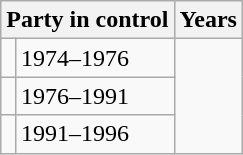<table class="wikitable">
<tr>
<th colspan="2">Party in control</th>
<th>Years</th>
</tr>
<tr>
<td></td>
<td>1974–1976</td>
</tr>
<tr>
<td></td>
<td>1976–1991</td>
</tr>
<tr>
<td></td>
<td>1991–1996</td>
</tr>
</table>
